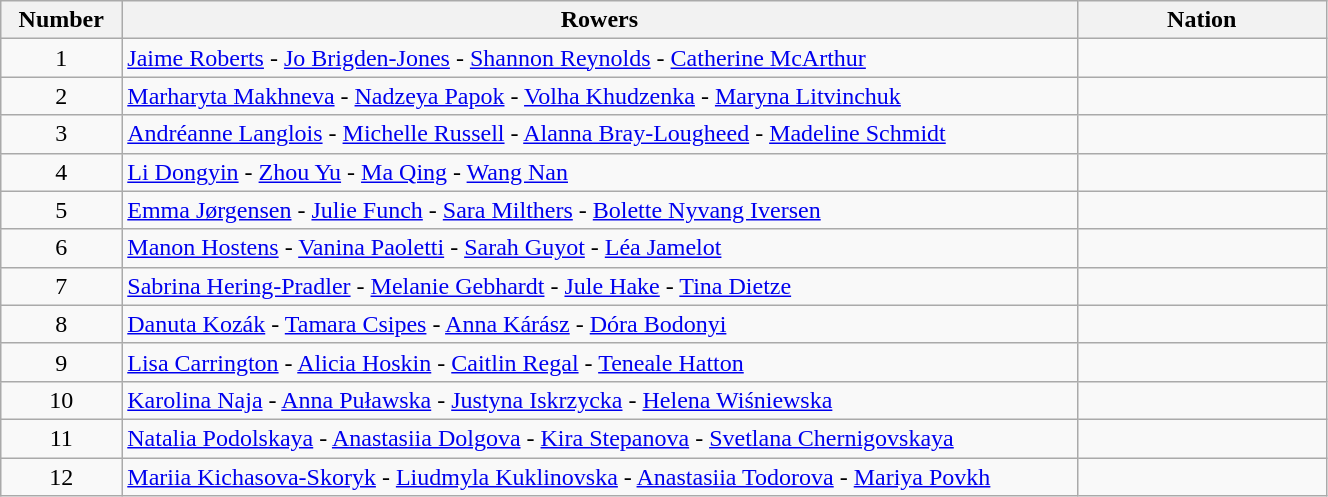<table class="wikitable sortable" style="text-align:center; width: 70%;">
<tr>
<th width=50>Number</th>
<th width=500>Rowers</th>
<th width=125>Nation</th>
</tr>
<tr>
<td align=center>1</td>
<td align=left><a href='#'>Jaime Roberts</a> - <a href='#'>Jo Brigden-Jones</a> - <a href='#'>Shannon Reynolds</a> - <a href='#'>Catherine McArthur</a></td>
<td align=left></td>
</tr>
<tr>
<td align=center>2</td>
<td align=left><a href='#'>Marharyta Makhneva</a> - <a href='#'>Nadzeya Papok</a> - <a href='#'>Volha Khudzenka</a> - <a href='#'>Maryna Litvinchuk</a></td>
<td align=left></td>
</tr>
<tr>
<td align=center>3</td>
<td align=left><a href='#'>Andréanne Langlois</a> - <a href='#'>Michelle Russell</a> - <a href='#'>Alanna Bray-Lougheed</a> - <a href='#'>Madeline Schmidt</a></td>
<td align=left></td>
</tr>
<tr>
<td align=center>4</td>
<td align=left><a href='#'>Li Dongyin</a> - <a href='#'>Zhou Yu</a> - <a href='#'>Ma Qing</a> - <a href='#'>Wang Nan</a></td>
<td align=left></td>
</tr>
<tr>
<td align=center>5</td>
<td align=left><a href='#'>Emma Jørgensen</a> - <a href='#'>Julie Funch</a> - <a href='#'>Sara Milthers</a> - <a href='#'>Bolette Nyvang Iversen</a></td>
<td align=left></td>
</tr>
<tr>
<td align=center>6</td>
<td align=left><a href='#'>Manon Hostens</a> - <a href='#'>Vanina Paoletti</a> - <a href='#'>Sarah Guyot</a> - <a href='#'>Léa Jamelot</a></td>
<td align=left></td>
</tr>
<tr>
<td align=center>7</td>
<td align=left><a href='#'>Sabrina Hering-Pradler</a> - <a href='#'>Melanie Gebhardt</a> - <a href='#'>Jule Hake</a> - <a href='#'>Tina Dietze</a></td>
<td align=left></td>
</tr>
<tr>
<td align=center>8</td>
<td align=left><a href='#'>Danuta Kozák</a> - <a href='#'>Tamara Csipes</a> - <a href='#'>Anna Kárász</a> - <a href='#'>Dóra Bodonyi</a></td>
<td align=left></td>
</tr>
<tr>
<td align=center>9</td>
<td align=left><a href='#'>Lisa Carrington</a> - <a href='#'>Alicia Hoskin</a> - <a href='#'>Caitlin Regal</a> - <a href='#'>Teneale Hatton</a></td>
<td align=left></td>
</tr>
<tr>
<td align=center>10</td>
<td align=left><a href='#'>Karolina Naja</a> - <a href='#'>Anna Puławska</a> - <a href='#'>Justyna Iskrzycka</a> - <a href='#'>Helena Wiśniewska</a></td>
<td align=left></td>
</tr>
<tr>
<td align=center>11</td>
<td align=left><a href='#'>Natalia Podolskaya</a> - <a href='#'>Anastasiia Dolgova</a> - <a href='#'>Kira Stepanova</a> - <a href='#'>Svetlana Chernigovskaya</a></td>
<td align=left></td>
</tr>
<tr>
<td align=center>12</td>
<td align=left><a href='#'>Mariia Kichasova-Skoryk</a> - <a href='#'>Liudmyla Kuklinovska</a> - <a href='#'>Anastasiia Todorova</a> - <a href='#'>Mariya Povkh</a></td>
<td align=left></td>
</tr>
</table>
